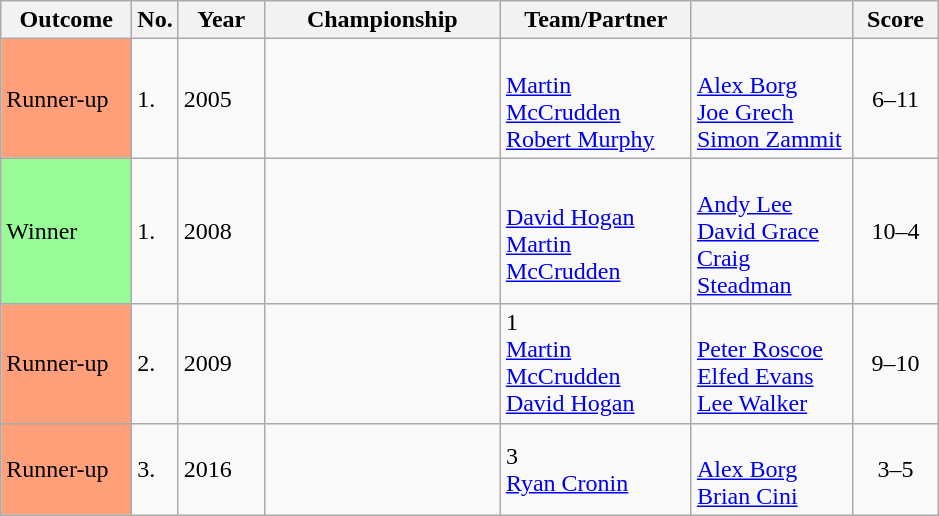<table class="sortable wikitable">
<tr>
<th width="80">Outcome</th>
<th width="20">No.</th>
<th width="50">Year</th>
<th width="150">Championship</th>
<th width="120">Team/Partner</th>
<th width="100"></th>
<th width="50">Score</th>
</tr>
<tr>
<td style="background:#ffa07a;">Runner-up</td>
<td>1.</td>
<td>2005</td>
<td></td>
<td><br><a href='#'>Martin McCrudden</a><br><a href='#'>Robert Murphy</a></td>
<td><br><a href='#'>Alex Borg</a><br><a href='#'>Joe Grech</a><br><a href='#'>Simon Zammit</a></td>
<td align="center">6–11</td>
</tr>
<tr>
<td style="background:#98fb98;">Winner</td>
<td>1.</td>
<td>2008</td>
<td></td>
<td><br><a href='#'>David Hogan</a><br><a href='#'>Martin McCrudden</a></td>
<td><br><a href='#'>Andy Lee</a><br><a href='#'>David Grace</a><br><a href='#'>Craig Steadman</a></td>
<td align="center">10–4</td>
</tr>
<tr>
<td style="background:#ffa07a;">Runner-up</td>
<td>2.</td>
<td>2009</td>
<td></td>
<td> 1<br><a href='#'>Martin McCrudden</a><br><a href='#'>David Hogan</a></td>
<td><br><a href='#'>Peter Roscoe</a><br><a href='#'>Elfed Evans</a><br><a href='#'>Lee Walker</a></td>
<td align="center">9–10</td>
</tr>
<tr>
<td style="background:#ffa07a;">Runner-up</td>
<td>3.</td>
<td>2016</td>
<td></td>
<td> 3<br><a href='#'>Ryan Cronin</a></td>
<td><br><a href='#'>Alex Borg</a><br><a href='#'>Brian Cini</a></td>
<td align="center">3–5</td>
</tr>
</table>
